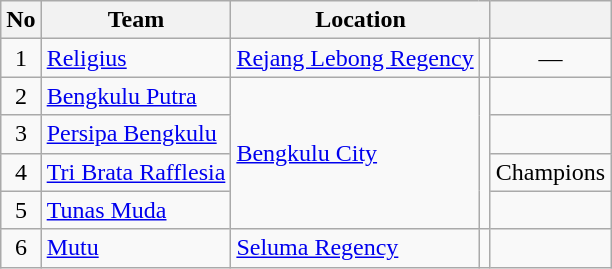<table class="wikitable sortable" style="font-size:100%;">
<tr>
<th>No</th>
<th>Team</th>
<th colspan="2">Location</th>
<th></th>
</tr>
<tr>
<td align="center">1</td>
<td><a href='#'>Religius</a></td>
<td><a href='#'>Rejang Lebong Regency</a></td>
<td></td>
<td align="center">—</td>
</tr>
<tr>
<td align="center">2</td>
<td><a href='#'>Bengkulu Putra</a></td>
<td rowspan="4"><a href='#'>Bengkulu City</a></td>
<td rowspan="4"></td>
<td align="center"></td>
</tr>
<tr>
<td align="center">3</td>
<td><a href='#'>Persipa Bengkulu</a></td>
<td align="center"></td>
</tr>
<tr>
<td align="center">4</td>
<td><a href='#'>Tri Brata Rafflesia</a></td>
<td align="center">Champions</td>
</tr>
<tr>
<td align="center">5</td>
<td><a href='#'>Tunas Muda</a></td>
<td align="center"></td>
</tr>
<tr>
<td align="center">6</td>
<td><a href='#'>Mutu</a></td>
<td><a href='#'>Seluma Regency</a></td>
<td></td>
<td align="center"></td>
</tr>
</table>
